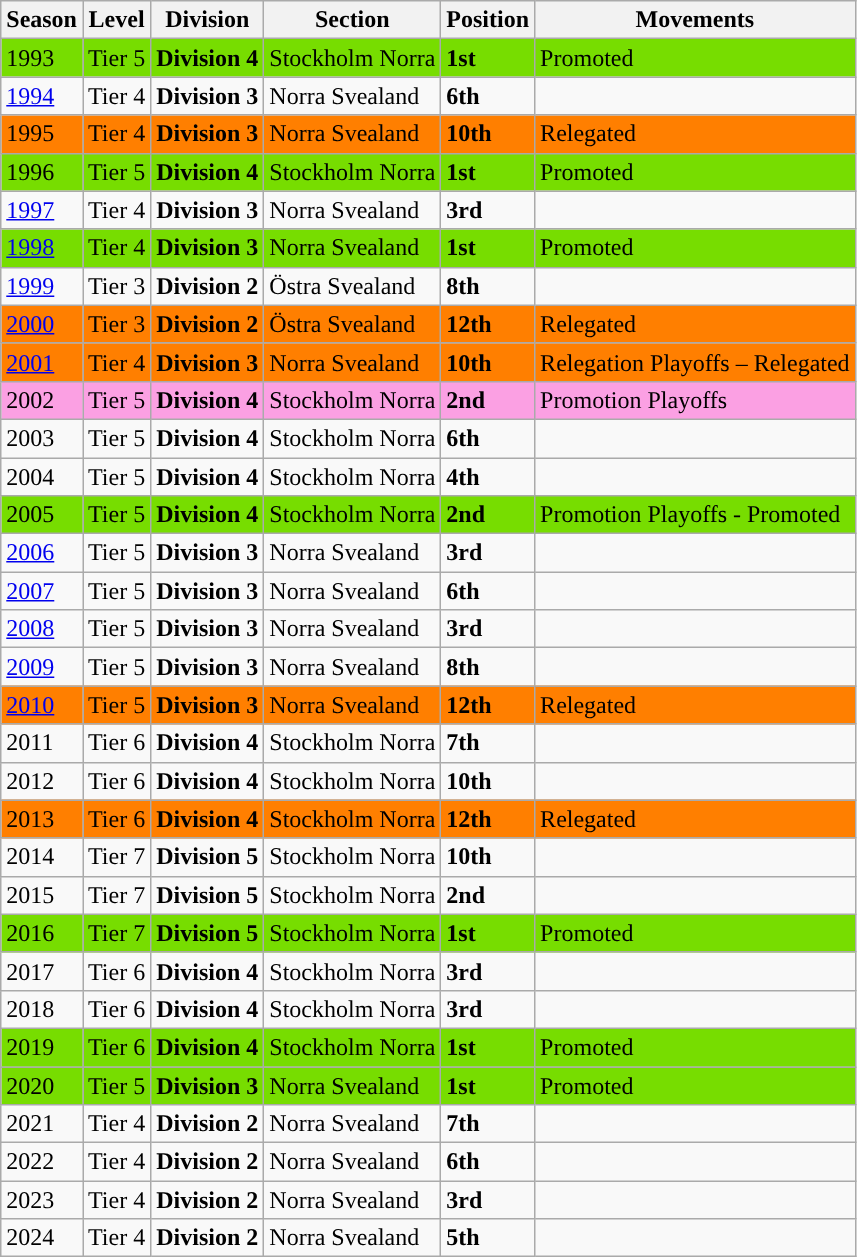<table class="wikitable">
<tr style="background:#f0f6fa;">
<th>Season</th>
<th>Level</th>
<th>Division</th>
<th>Section</th>
<th>Position</th>
<th>Movements</th>
</tr>
<tr>
<td style="background:#77DD00;">1993</td>
<td style="background:#77DD00;">Tier 5</td>
<td style="background:#77DD00;"><strong>Division 4</strong></td>
<td style="background:#77DD00;">Stockholm Norra</td>
<td style="background:#77DD00;"><strong>1st</strong></td>
<td style="background:#77DD00;">Promoted</td>
</tr>
<tr>
<td style="background"><a href='#'>1994</a></td>
<td style="background">Tier 4</td>
<td style="background"><strong>Division 3</strong></td>
<td style="background">Norra Svealand</td>
<td style="background"><strong>6th</strong></td>
<td style="background"></td>
</tr>
<tr>
<td style="background:#FF7F00;">1995</td>
<td style="background:#FF7F00;">Tier 4</td>
<td style="background:#FF7F00;"><strong>Division 3</strong></td>
<td style="background:#FF7F00;">Norra Svealand</td>
<td style="background:#FF7F00;"><strong>10th</strong></td>
<td style="background:#FF7F00;">Relegated</td>
</tr>
<tr>
<td style="background:#77DD00;">1996</td>
<td style="background:#77DD00;">Tier 5</td>
<td style="background:#77DD00;"><strong>Division 4</strong></td>
<td style="background:#77DD00;">Stockholm Norra</td>
<td style="background:#77DD00;"><strong>1st</strong></td>
<td style="background:#77DD00;">Promoted</td>
</tr>
<tr>
<td style="background"><a href='#'>1997</a></td>
<td style="background">Tier 4</td>
<td style="background"><strong>Division 3</strong></td>
<td style="background">Norra Svealand</td>
<td style="background"><strong>3rd</strong></td>
<td style="background"></td>
</tr>
<tr>
<td style="background:#77DD00;"><a href='#'>1998</a></td>
<td style="background:#77DD00;">Tier 4</td>
<td style="background:#77DD00;"><strong>Division 3</strong></td>
<td style="background:#77DD00;">Norra Svealand</td>
<td style="background:#77DD00;"><strong>1st</strong></td>
<td style="background:#77DD00;">Promoted</td>
</tr>
<tr>
<td style="background"><a href='#'>1999</a></td>
<td style="background">Tier 3</td>
<td style="background"><strong>Division 2</strong></td>
<td style="background">Östra Svealand</td>
<td style="background"><strong>8th</strong></td>
<td style="background"></td>
</tr>
<tr>
<td style="background:#FF7F00;"><a href='#'>2000</a></td>
<td style="background:#FF7F00;">Tier 3</td>
<td style="background:#FF7F00;"><strong>Division 2</strong></td>
<td style="background:#FF7F00;">Östra Svealand</td>
<td style="background:#FF7F00;"><strong>12th</strong></td>
<td style="background:#FF7F00;">Relegated</td>
</tr>
<tr>
<td style="background:#FF7F00;"><a href='#'>2001</a></td>
<td style="background:#FF7F00;">Tier 4</td>
<td style="background:#FF7F00;"><strong>Division 3</strong></td>
<td style="background:#FF7F00;">Norra Svealand</td>
<td style="background:#FF7F00;"><strong>10th</strong></td>
<td style="background:#FF7F00;">Relegation Playoffs – Relegated</td>
</tr>
<tr>
<td style="background:#FBA0E3;">2002</td>
<td style="background:#FBA0E3;">Tier 5</td>
<td style="background:#FBA0E3;"><strong>Division 4</strong></td>
<td style="background:#FBA0E3;">Stockholm Norra</td>
<td style="background:#FBA0E3;"><strong>2nd</strong></td>
<td style="background:#FBA0E3;">Promotion Playoffs</td>
</tr>
<tr>
<td style="background">2003</td>
<td style="background">Tier 5</td>
<td style="background"><strong>Division 4</strong></td>
<td style="background">Stockholm Norra</td>
<td style="background"><strong>6th</strong></td>
<td style="background"></td>
</tr>
<tr>
<td style="background">2004</td>
<td style="background">Tier 5</td>
<td style="background"><strong>Division 4</strong></td>
<td style="background">Stockholm Norra</td>
<td style="background"><strong>4th</strong></td>
<td style="background"></td>
</tr>
<tr>
<td style="background:#77DD00;">2005</td>
<td style="background:#77DD00;">Tier 5</td>
<td style="background:#77DD00;"><strong>Division 4</strong></td>
<td style="background:#77DD00;">Stockholm Norra</td>
<td style="background:#77DD00;"><strong>2nd</strong></td>
<td style="background:#77DD00;">Promotion Playoffs - Promoted</td>
</tr>
<tr>
<td style="background"><a href='#'>2006</a></td>
<td style="background:">Tier 5</td>
<td style="background"><strong>Division 3</strong></td>
<td style="background">Norra Svealand</td>
<td style="background"><strong>3rd</strong></td>
<td style="background"></td>
</tr>
<tr>
<td style="background"><a href='#'>2007</a></td>
<td style="background">Tier 5</td>
<td style="background"><strong>Division 3</strong></td>
<td style="background">Norra Svealand</td>
<td style="background"><strong>6th</strong></td>
<td style="background"></td>
</tr>
<tr>
<td style="background"><a href='#'>2008</a></td>
<td style="background">Tier 5</td>
<td style="background"><strong>Division 3</strong></td>
<td style="background">Norra Svealand</td>
<td style="background"><strong>3rd</strong></td>
<td style="background"></td>
</tr>
<tr>
<td style="background"><a href='#'>2009</a></td>
<td style="background">Tier 5</td>
<td style="background"><strong>Division 3</strong></td>
<td style="background">Norra Svealand</td>
<td style="background"><strong>8th</strong></td>
<td style="background"></td>
</tr>
<tr>
<td style="background:#FF7F00;"><a href='#'>2010</a></td>
<td style="background:#FF7F00;">Tier 5</td>
<td style="background:#FF7F00;"><strong>Division 3</strong></td>
<td style="background:#FF7F00;">Norra Svealand</td>
<td style="background:#FF7F00;"><strong>12th</strong></td>
<td style="background:#FF7F00;">Relegated</td>
</tr>
<tr>
<td style="background">2011</td>
<td style="background">Tier 6</td>
<td style="background"><strong>Division 4</strong></td>
<td style="background">Stockholm Norra</td>
<td style="background"><strong>7th</strong></td>
<td style="background"></td>
</tr>
<tr>
<td style="background">2012</td>
<td style="background">Tier 6</td>
<td style="background"><strong>Division 4</strong></td>
<td style="background">Stockholm Norra</td>
<td style="background"><strong>10th</strong></td>
<td style="background"></td>
</tr>
<tr>
<td style="background:#FF7F00;">2013</td>
<td style="background:#FF7F00;">Tier 6</td>
<td style="background:#FF7F00;"><strong>Division 4</strong></td>
<td style="background:#FF7F00;">Stockholm Norra</td>
<td style="background:#FF7F00;"><strong>12th</strong></td>
<td style="background:#FF7F00;">Relegated</td>
</tr>
<tr>
<td style="background">2014</td>
<td style="background">Tier 7</td>
<td style="background"><strong>Division 5</strong></td>
<td style="background">Stockholm Norra</td>
<td style="background"><strong>10th</strong></td>
<td style="background"></td>
</tr>
<tr>
<td style="background">2015</td>
<td style="background">Tier 7</td>
<td style="background"><strong>Division 5</strong></td>
<td style="background">Stockholm Norra</td>
<td style="background"><strong>2nd</strong></td>
</tr>
<tr>
<td style="background:#77DD00;">2016</td>
<td style="background:#77DD00;">Tier 7</td>
<td style="background:#77DD00;"><strong>Division 5</strong></td>
<td style="background:#77DD00;">Stockholm Norra</td>
<td style="background:#77DD00;"><strong>1st</strong></td>
<td style="background:#77DD00;">Promoted</td>
</tr>
<tr>
<td style="background">2017</td>
<td style="background">Tier 6</td>
<td style="background"><strong>Division 4</strong></td>
<td style="background">Stockholm Norra</td>
<td style="background"><strong>3rd</strong></td>
<td style="background"></td>
</tr>
<tr>
<td style="background">2018</td>
<td style="background">Tier 6</td>
<td style="background"><strong>Division 4</strong></td>
<td style="background">Stockholm Norra</td>
<td style="background"><strong>3rd</strong></td>
<td style="background"></td>
</tr>
<tr>
<td style="background:#77DD00;">2019</td>
<td style="background:#77DD00;">Tier 6</td>
<td style="background:#77DD00;"><strong>Division 4</strong></td>
<td style="background:#77DD00;">Stockholm Norra</td>
<td style="background:#77DD00;"><strong>1st</strong></td>
<td style="background:#77DD00;">Promoted</td>
</tr>
<tr>
<td style="background:#77DD00;">2020</td>
<td style="background:#77DD00;">Tier 5</td>
<td style="background:#77DD00;"><strong>Division 3</strong></td>
<td style="background:#77DD00;">Norra Svealand</td>
<td style="background:#77DD00;"><strong>1st</strong></td>
<td style="background:#77DD00;">Promoted</td>
</tr>
<tr>
<td style="background">2021</td>
<td style="background">Tier 4</td>
<td style="background"><strong>Division 2</strong></td>
<td style="background">Norra Svealand</td>
<td style="background"><strong>7th</strong></td>
<td style="background"></td>
</tr>
<tr>
<td style="background">2022</td>
<td style="background">Tier 4</td>
<td style="background"><strong>Division 2</strong></td>
<td style="background">Norra Svealand</td>
<td style="background"><strong>6th</strong></td>
<td style="background"></td>
</tr>
<tr>
<td style="background">2023</td>
<td style="background">Tier 4</td>
<td style="background"><strong>Division 2</strong></td>
<td style="background">Norra Svealand</td>
<td style="background"><strong>3rd</strong></td>
<td style="background"></td>
</tr>
<tr>
<td style="background">2024</td>
<td style="background">Tier 4</td>
<td style="background"><strong>Division 2</strong></td>
<td style="background">Norra Svealand</td>
<td style="background"><strong>5th</strong></td>
<td style="background"></td>
</tr>
</table>
